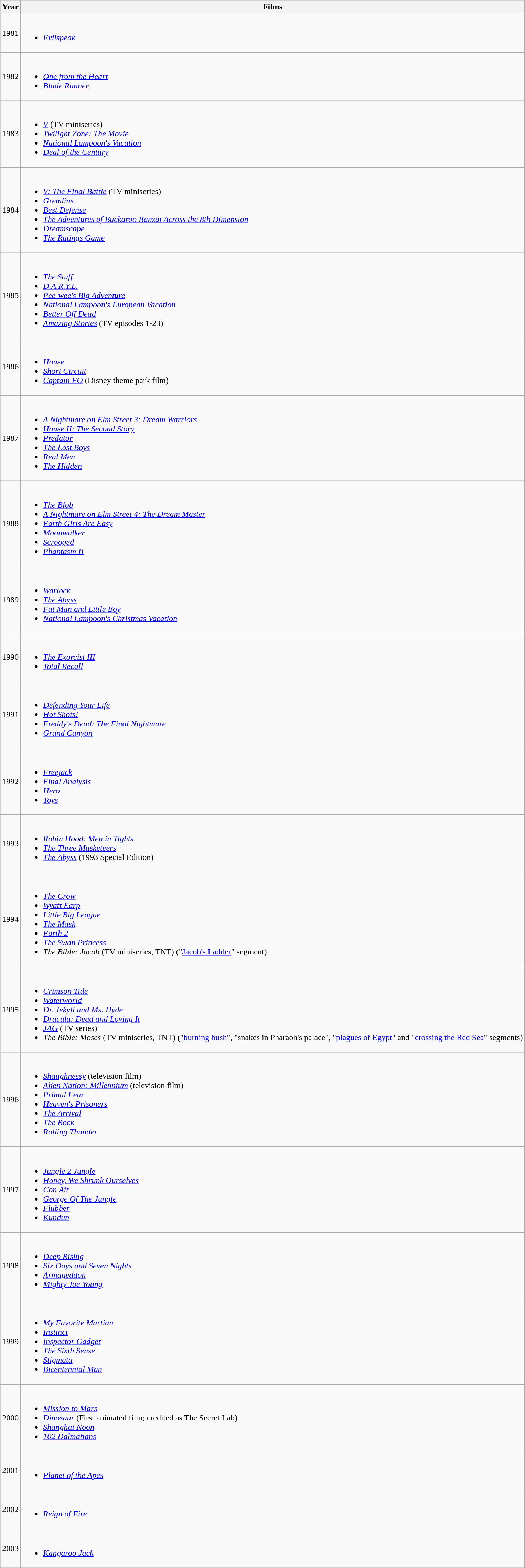<table class="wikitable">
<tr>
<th>Year</th>
<th>Films</th>
</tr>
<tr>
<td>1981</td>
<td><br><ul><li><em><a href='#'>Evilspeak</a></em></li></ul></td>
</tr>
<tr>
<td>1982</td>
<td><br><ul><li><em><a href='#'>One from the Heart</a></em></li><li><em><a href='#'>Blade Runner</a></em></li></ul></td>
</tr>
<tr>
<td>1983</td>
<td><br><ul><li><em><a href='#'>V</a></em> (TV miniseries)</li><li><em><a href='#'>Twilight Zone: The Movie</a></em></li><li><em><a href='#'>National Lampoon's Vacation</a></em></li><li><em><a href='#'>Deal of the Century</a></em></li></ul></td>
</tr>
<tr>
<td>1984</td>
<td><br><ul><li><em><a href='#'>V: The Final Battle</a></em> (TV miniseries)</li><li><em><a href='#'>Gremlins</a></em></li><li><em><a href='#'>Best Defense</a></em></li><li><em><a href='#'>The Adventures of Buckaroo Banzai Across the 8th Dimension</a></em></li><li><em><a href='#'>Dreamscape</a></em></li><li><em><a href='#'>The Ratings Game</a></em></li></ul></td>
</tr>
<tr>
<td>1985</td>
<td><br><ul><li><em><a href='#'>The Stuff</a></em></li><li><em><a href='#'>D.A.R.Y.L.</a></em></li><li><em><a href='#'>Pee-wee's Big Adventure</a></em></li><li><em><a href='#'>National Lampoon's European Vacation</a></em></li><li><em><a href='#'>Better Off Dead</a></em></li><li><em><a href='#'>Amazing Stories</a></em> (TV episodes 1-23)</li></ul></td>
</tr>
<tr>
<td>1986</td>
<td><br><ul><li><em><a href='#'>House</a></em></li><li><em><a href='#'>Short Circuit</a></em></li><li><em><a href='#'>Captain EO</a></em> (Disney theme park film)</li></ul></td>
</tr>
<tr>
<td>1987</td>
<td><br><ul><li><em><a href='#'>A Nightmare on Elm Street 3: Dream Warriors</a></em></li><li><em><a href='#'>House II: The Second Story</a></em></li><li><em><a href='#'>Predator</a></em></li><li><em><a href='#'>The Lost Boys</a></em></li><li><em><a href='#'>Real Men</a></em></li><li><em><a href='#'>The Hidden</a></em></li></ul></td>
</tr>
<tr>
<td>1988</td>
<td><br><ul><li><em><a href='#'>The Blob</a></em></li><li><em><a href='#'>A Nightmare on Elm Street 4: The Dream Master</a></em></li><li><em><a href='#'>Earth Girls Are Easy</a></em></li><li><em><a href='#'>Moonwalker</a></em></li><li><em><a href='#'>Scrooged</a></em></li><li><em><a href='#'>Phantasm II</a></em></li></ul></td>
</tr>
<tr>
<td>1989</td>
<td><br><ul><li><em><a href='#'>Warlock</a></em></li><li><em><a href='#'>The Abyss</a></em></li><li><em><a href='#'>Fat Man and Little Boy</a></em></li><li><em><a href='#'>National Lampoon's Christmas Vacation</a></em></li></ul></td>
</tr>
<tr>
<td>1990</td>
<td><br><ul><li><em><a href='#'>The Exorcist III</a></em></li><li><em><a href='#'>Total Recall</a></em></li></ul></td>
</tr>
<tr>
<td>1991</td>
<td><br><ul><li><em><a href='#'>Defending Your Life</a></em></li><li><em><a href='#'>Hot Shots!</a></em></li><li><em><a href='#'>Freddy's Dead: The Final Nightmare</a></em></li><li><em><a href='#'>Grand Canyon</a></em></li></ul></td>
</tr>
<tr>
<td>1992</td>
<td><br><ul><li><em><a href='#'>Freejack</a></em></li><li><em><a href='#'>Final Analysis</a></em></li><li><em><a href='#'>Hero</a></em></li><li><em><a href='#'>Toys</a></em></li></ul></td>
</tr>
<tr>
<td>1993</td>
<td><br><ul><li><em><a href='#'>Robin Hood: Men in Tights</a></em></li><li><em><a href='#'>The Three Musketeers</a></em></li><li><em><a href='#'>The Abyss</a></em> (1993 Special Edition)</li></ul></td>
</tr>
<tr>
<td>1994</td>
<td><br><ul><li><em><a href='#'>The Crow</a></em></li><li><em><a href='#'>Wyatt Earp</a></em></li><li><em><a href='#'>Little Big League</a></em></li><li><em><a href='#'>The Mask</a></em></li><li><em><a href='#'>Earth 2</a></em></li><li><em><a href='#'>The Swan Princess</a></em></li><li><em>The Bible: Jacob</em> (TV miniseries, TNT) ("<a href='#'>Jacob's Ladder</a>" segment)</li></ul></td>
</tr>
<tr>
<td>1995</td>
<td><br><ul><li><em><a href='#'>Crimson Tide</a></em></li><li><em><a href='#'>Waterworld</a></em></li><li><em><a href='#'>Dr. Jekyll and Ms. Hyde</a></em></li><li><em><a href='#'>Dracula: Dead and Loving It</a></em></li><li><em><a href='#'>JAG</a></em> (TV series)</li><li><em>The Bible: Moses</em> (TV miniseries, TNT) ("<a href='#'>burning bush</a>", "snakes in Pharaoh's palace", "<a href='#'>plagues of Egypt</a>" and "<a href='#'>crossing the Red Sea</a>" segments)</li></ul></td>
</tr>
<tr>
<td>1996</td>
<td><br><ul><li><em><a href='#'>Shaughnessy</a></em> (television film)</li><li><em><a href='#'>Alien Nation: Millennium</a></em> (television film)</li><li><em><a href='#'>Primal Fear</a> </em></li><li><em><a href='#'>Heaven's Prisoners</a></em></li><li><em><a href='#'>The Arrival</a></em></li><li><em><a href='#'>The Rock</a></em></li><li><em><a href='#'>Rolling Thunder</a></em></li></ul></td>
</tr>
<tr>
<td>1997</td>
<td><br><ul><li><em><a href='#'>Jungle 2 Jungle</a></em></li><li><em><a href='#'>Honey, We Shrunk Ourselves</a></em></li><li><em><a href='#'>Con Air</a></em></li><li><em><a href='#'>George Of The Jungle</a></em></li><li><em><a href='#'>Flubber</a></em></li><li><em><a href='#'>Kundun</a></em></li></ul></td>
</tr>
<tr>
<td>1998</td>
<td><br><ul><li><em><a href='#'>Deep Rising</a></em></li><li><em><a href='#'>Six Days and Seven Nights</a></em></li><li><em><a href='#'>Armageddon</a></em></li><li><em><a href='#'>Mighty Joe Young</a></em></li></ul></td>
</tr>
<tr>
<td>1999</td>
<td><br><ul><li><em><a href='#'>My Favorite Martian</a></em></li><li><em><a href='#'>Instinct</a></em></li><li><em><a href='#'>Inspector Gadget</a></em></li><li><em><a href='#'>The Sixth Sense</a></em></li><li><em><a href='#'>Stigmata</a></em></li><li><em><a href='#'>Bicentennial Man</a></em></li></ul></td>
</tr>
<tr>
<td>2000</td>
<td><br><ul><li><em><a href='#'>Mission to Mars</a></em></li><li><em><a href='#'>Dinosaur</a></em> (First animated film; credited as The Secret Lab)</li><li><em><a href='#'>Shanghai Noon</a></em></li><li><em><a href='#'>102 Dalmatians</a></em></li></ul></td>
</tr>
<tr>
<td>2001</td>
<td><br><ul><li><em><a href='#'>Planet of the Apes</a></em></li></ul></td>
</tr>
<tr>
<td>2002</td>
<td><br><ul><li><em><a href='#'>Reign of Fire</a></em></li></ul></td>
</tr>
<tr>
<td>2003</td>
<td><br><ul><li><em><a href='#'>Kangaroo Jack</a></em></li></ul></td>
</tr>
</table>
